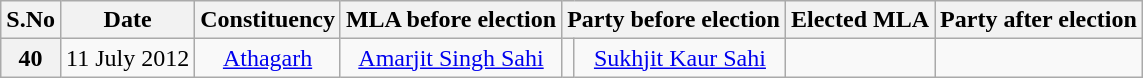<table class="wikitable sortable" style="text-align:center;">
<tr>
<th>S.No</th>
<th>Date</th>
<th>Constituency</th>
<th>MLA before election</th>
<th colspan="2">Party before election</th>
<th>Elected MLA</th>
<th colspan="2">Party after election</th>
</tr>
<tr>
<th>40</th>
<td>11 July 2012</td>
<td><a href='#'>Athagarh</a></td>
<td><a href='#'>Amarjit Singh Sahi</a></td>
<td></td>
<td><a href='#'>Sukhjit Kaur Sahi</a></td>
<td></td>
</tr>
</table>
